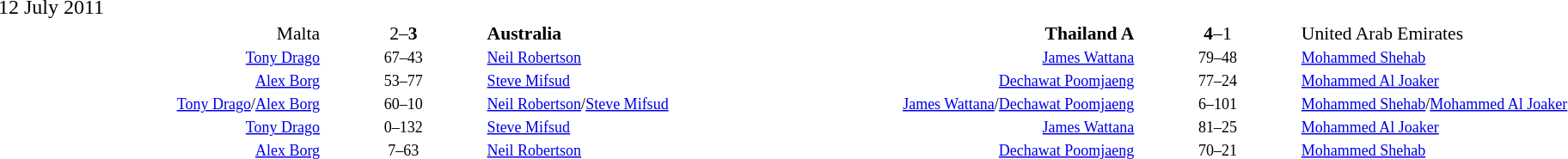<table width="100%" cellspacing="1">
<tr>
<th width=20%></th>
<th width=10%></th>
<th width=20%></th>
<th width=20%></th>
<th width=10%></th>
<th width=20%></th>
</tr>
<tr>
<td>12 July 2011</td>
</tr>
<tr style=font-size:90%>
<td align=right>Malta </td>
<td align=center>2–<strong>3</strong></td>
<td><strong> Australia</strong></td>
<td align=right><strong>Thailand A </strong></td>
<td align=center><strong>4</strong>–1</td>
<td> United Arab Emirates</td>
</tr>
<tr style=font-size:75%>
<td align=right><a href='#'>Tony Drago</a></td>
<td align=center>67–43</td>
<td><a href='#'>Neil Robertson</a></td>
<td align=right><a href='#'>James Wattana</a></td>
<td align=center>79–48</td>
<td><a href='#'>Mohammed Shehab</a></td>
</tr>
<tr style=font-size:75%>
<td align=right><a href='#'>Alex Borg</a></td>
<td align=center>53–77</td>
<td><a href='#'>Steve Mifsud</a></td>
<td align=right><a href='#'>Dechawat Poomjaeng</a></td>
<td align=center>77–24</td>
<td><a href='#'>Mohammed Al Joaker</a></td>
</tr>
<tr style=font-size:75%>
<td align=right><a href='#'>Tony Drago</a>/<a href='#'>Alex Borg</a></td>
<td align=center>60–10</td>
<td><a href='#'>Neil Robertson</a>/<a href='#'>Steve Mifsud</a></td>
<td align=right><a href='#'>James Wattana</a>/<a href='#'>Dechawat Poomjaeng</a></td>
<td align=center>6–101</td>
<td><a href='#'>Mohammed Shehab</a>/<a href='#'>Mohammed Al Joaker</a></td>
</tr>
<tr style=font-size:75%>
<td align=right><a href='#'>Tony Drago</a></td>
<td align=center>0–132</td>
<td><a href='#'>Steve Mifsud</a></td>
<td align=right><a href='#'>James Wattana</a></td>
<td align=center>81–25</td>
<td><a href='#'>Mohammed Al Joaker</a></td>
</tr>
<tr style=font-size:75%>
<td align=right><a href='#'>Alex Borg</a></td>
<td align=center>7–63</td>
<td><a href='#'>Neil Robertson</a></td>
<td align=right><a href='#'>Dechawat Poomjaeng</a></td>
<td align=center>70–21</td>
<td><a href='#'>Mohammed Shehab</a></td>
</tr>
</table>
